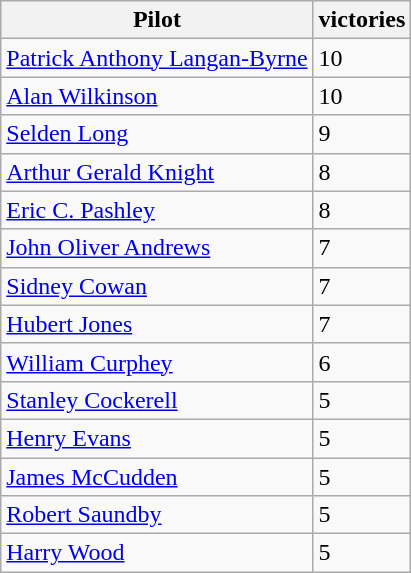<table class="wikitable">
<tr>
<th>Pilot</th>
<th>victories</th>
</tr>
<tr>
<td><a href='#'>Patrick Anthony Langan-Byrne</a></td>
<td>10</td>
</tr>
<tr>
<td><a href='#'>Alan Wilkinson</a></td>
<td>10</td>
</tr>
<tr>
<td><a href='#'>Selden Long</a></td>
<td>9</td>
</tr>
<tr>
<td><a href='#'>Arthur Gerald Knight</a></td>
<td>8</td>
</tr>
<tr>
<td><a href='#'>Eric C. Pashley</a></td>
<td>8</td>
</tr>
<tr>
<td><a href='#'>John Oliver Andrews</a></td>
<td>7</td>
</tr>
<tr>
<td><a href='#'>Sidney Cowan</a></td>
<td>7</td>
</tr>
<tr>
<td><a href='#'>Hubert Jones</a></td>
<td>7</td>
</tr>
<tr>
<td><a href='#'>William Curphey</a></td>
<td>6</td>
</tr>
<tr>
<td><a href='#'>Stanley Cockerell</a></td>
<td>5</td>
</tr>
<tr>
<td><a href='#'>Henry Evans</a></td>
<td>5</td>
</tr>
<tr>
<td><a href='#'>James McCudden</a></td>
<td>5</td>
</tr>
<tr>
<td><a href='#'>Robert Saundby</a></td>
<td>5</td>
</tr>
<tr>
<td><a href='#'>Harry Wood</a></td>
<td>5</td>
</tr>
</table>
